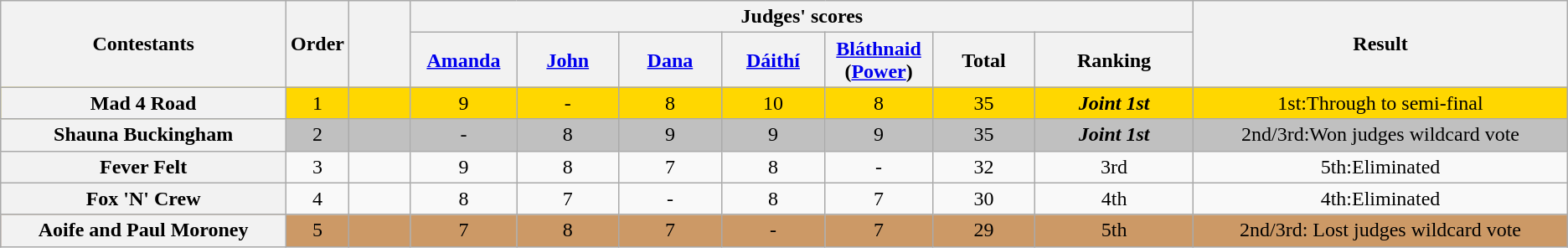<table class="wikitable plainrowheaders" style="text-align:center;">
<tr>
<th style="width:15em;" rowspan="2">Contestants</th>
<th style="width:1em;"  rowspan="2">Order</th>
<th style="width:3em;"  rowspan="2"></th>
<th style="width:38em"  colspan="7">Judges' scores</th>
<th style="width:20em;" rowspan="2">Result</th>
</tr>
<tr>
<th style="width:5em;"><a href='#'>Amanda</a></th>
<th style="width:5em;"><a href='#'>John</a></th>
<th style="width:5em;"><a href='#'>Dana</a></th>
<th style="width:5em;"><a href='#'>Dáithí</a></th>
<th style="width:5em;"><a href='#'>Bláthnaid</a> (<a href='#'>Power</a>)</th>
<th style="width:5em;">Total</th>
<th style="width:8em;">Ranking</th>
</tr>
<tr style="background:gold;">
<th scope="row">Mad 4 Road</th>
<td>1</td>
<td></td>
<td>9</td>
<td>-</td>
<td>8</td>
<td>10</td>
<td>8</td>
<td>35</td>
<td><strong><em>Joint 1st</em></strong></td>
<td>1st:Through to semi-final</td>
</tr>
<tr style="background:silver;">
<th scope="row">Shauna Buckingham</th>
<td>2</td>
<td></td>
<td>-</td>
<td>8</td>
<td>9</td>
<td>9</td>
<td>9</td>
<td>35</td>
<td><strong><em>Joint 1st</em></strong></td>
<td>2nd/3rd:Won judges wildcard vote</td>
</tr>
<tr>
<th scope="row">Fever Felt</th>
<td>3</td>
<td></td>
<td>9</td>
<td>8</td>
<td>7</td>
<td>8</td>
<td>-</td>
<td>32</td>
<td>3rd</td>
<td>5th:Eliminated</td>
</tr>
<tr>
<th scope="row">Fox 'N' Crew</th>
<td>4</td>
<td></td>
<td>8</td>
<td>7</td>
<td>-</td>
<td>8</td>
<td>7</td>
<td>30</td>
<td>4th</td>
<td>4th:Eliminated</td>
</tr>
<tr style="background:#c96;">
<th scope="row">Aoife and Paul Moroney</th>
<td>5</td>
<td></td>
<td>7</td>
<td>8</td>
<td>7</td>
<td>-</td>
<td>7</td>
<td>29</td>
<td>5th</td>
<td>2nd/3rd: Lost judges wildcard vote</td>
</tr>
</table>
